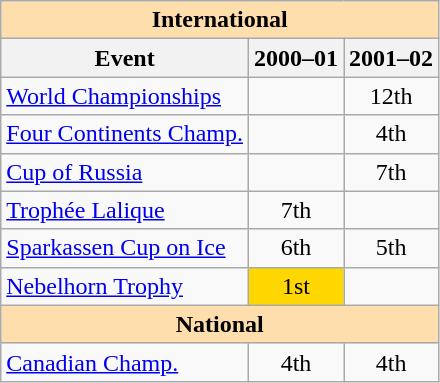<table class="wikitable" style="text-align:center">
<tr>
<th style="background-color: #ffdead; " colspan=3 align=center>International</th>
</tr>
<tr>
<th>Event</th>
<th>2000–01</th>
<th>2001–02</th>
</tr>
<tr>
<td align=left><a href='#'>World Championships</a></td>
<td></td>
<td>12th</td>
</tr>
<tr>
<td align=left><a href='#'>Four Continents Champ.</a></td>
<td></td>
<td>4th</td>
</tr>
<tr>
<td align=left> <a href='#'>Cup of Russia</a></td>
<td></td>
<td>7th</td>
</tr>
<tr>
<td align=left>  <a href='#'>Trophée Lalique</a></td>
<td>7th</td>
<td></td>
</tr>
<tr>
<td align=left>  <a href='#'>Sparkassen Cup on Ice</a></td>
<td>6th</td>
<td>5th</td>
</tr>
<tr>
<td align=left><a href='#'>Nebelhorn Trophy</a></td>
<td bgcolor=gold>1st</td>
<td></td>
</tr>
<tr>
<th style="background-color: #ffdead; " colspan=3 align=center>National</th>
</tr>
<tr>
<td align=left><a href='#'>Canadian Champ.</a></td>
<td>4th</td>
<td>4th</td>
</tr>
</table>
